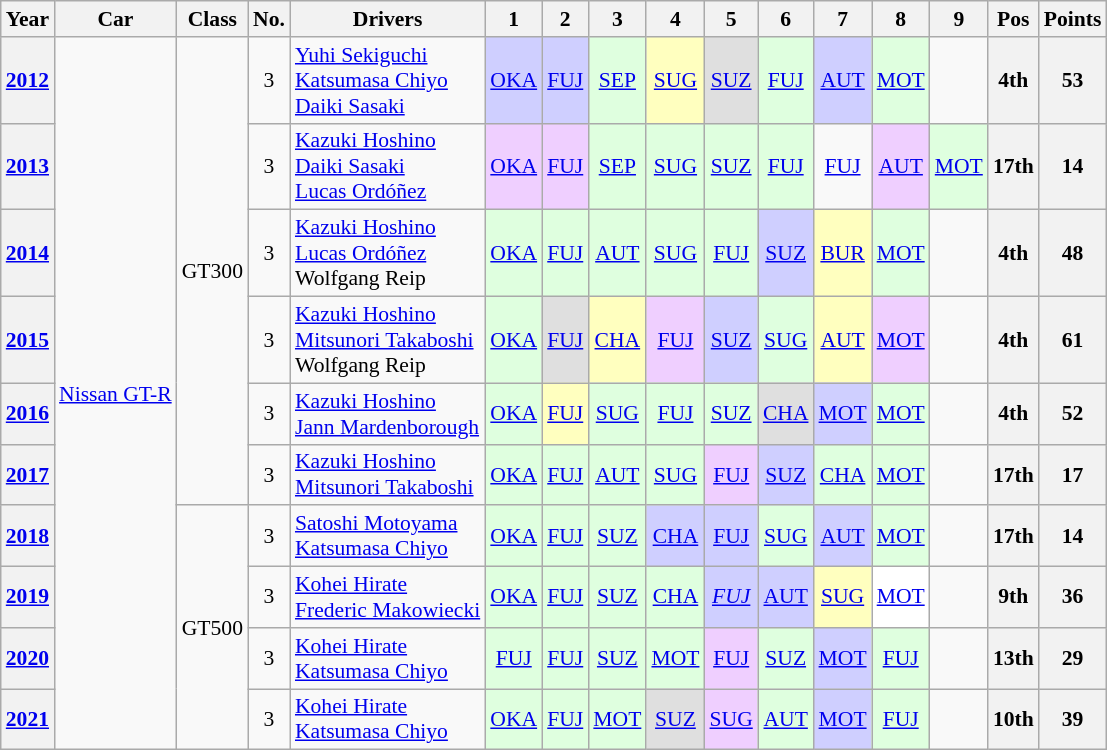<table class="wikitable" style="text-align:center; font-size:90%">
<tr>
<th>Year</th>
<th>Car</th>
<th>Class</th>
<th>No.</th>
<th>Drivers</th>
<th>1</th>
<th>2</th>
<th>3</th>
<th>4</th>
<th>5</th>
<th>6</th>
<th>7</th>
<th>8</th>
<th>9</th>
<th>Pos</th>
<th>Points</th>
</tr>
<tr>
<th><a href='#'>2012</a></th>
<td rowspan=10><a href='#'>Nissan GT-R</a></td>
<td rowspan=6>GT300</td>
<td>3</td>
<td align="left"> <a href='#'>Yuhi Sekiguchi</a><br> <a href='#'>Katsumasa Chiyo</a><br> <a href='#'>Daiki Sasaki</a></td>
<td style="background: #cfcfff"><a href='#'>OKA</a><br></td>
<td style="background: #cfcfff"><a href='#'>FUJ</a><br></td>
<td style="background: #dfffdf"><a href='#'>SEP</a><br></td>
<td style="background: #ffffbf"><a href='#'>SUG</a><br></td>
<td style="background: #dfdfdf"><a href='#'>SUZ</a><br></td>
<td style="background: #dfffdf"><a href='#'>FUJ</a><br></td>
<td style="background: #cfcfff"><a href='#'>AUT</a><br></td>
<td style="background: #dfffdf"><a href='#'>MOT</a><br></td>
<td></td>
<th>4th</th>
<th>53</th>
</tr>
<tr>
<th><a href='#'>2013</a></th>
<td>3</td>
<td align="left"> <a href='#'>Kazuki Hoshino</a><br> <a href='#'>Daiki Sasaki</a><br> <a href='#'>Lucas Ordóñez</a></td>
<td style="background:#EFCFFF;"><a href='#'>OKA</a><br></td>
<td style="background:#EFCFFF;"><a href='#'>FUJ</a><br></td>
<td style="background:#DFFFDF;"><a href='#'>SEP</a><br></td>
<td style="background:#DFFFDF;"><a href='#'>SUG</a><br></td>
<td style="background:#DFFFDF;"><a href='#'>SUZ</a><br></td>
<td style="background:#DFFFDF;"><a href='#'>FUJ</a><br></td>
<td><a href='#'>FUJ</a></td>
<td style="background:#EFCFFF;"><a href='#'>AUT</a><br></td>
<td style="background:#DFFFDF;"><a href='#'>MOT</a><br></td>
<th>17th</th>
<th>14</th>
</tr>
<tr>
<th><a href='#'>2014</a></th>
<td>3</td>
<td align="left"> <a href='#'>Kazuki Hoshino</a><br> <a href='#'>Lucas Ordóñez</a><br> Wolfgang Reip</td>
<td style="background:#DFFFDF;"><a href='#'>OKA</a><br></td>
<td style="background:#DFFFDF;"><a href='#'>FUJ</a><br></td>
<td style="background:#DFFFDF;"><a href='#'>AUT</a><br></td>
<td style="background:#DFFFDF;"><a href='#'>SUG</a><br></td>
<td style="background:#DFFFDF;"><a href='#'>FUJ</a><br></td>
<td style="background:#CFCFFF;"><a href='#'>SUZ</a><br></td>
<td style="background:#FFFFBF;"><a href='#'>BUR</a><br></td>
<td style="background:#DFFFDF;"><a href='#'>MOT</a><br></td>
<td></td>
<th>4th</th>
<th>48</th>
</tr>
<tr>
<th><a href='#'>2015</a></th>
<td>3</td>
<td align="left"> <a href='#'>Kazuki Hoshino</a><br> <a href='#'>Mitsunori Takaboshi</a><br> Wolfgang Reip</td>
<td style="background:#DFFFDF;"><a href='#'>OKA</a><br></td>
<td style="background:#DFDFDF;"><a href='#'>FUJ</a><br></td>
<td style="background:#FFFFBF;"><a href='#'>CHA</a><br></td>
<td style="background:#EFCFFF;"><a href='#'>FUJ</a><br></td>
<td style="background:#CFCFFF;"><a href='#'>SUZ</a><br></td>
<td style="background:#DFFFDF;"><a href='#'>SUG</a><br></td>
<td style="background:#FFFFBF;"><a href='#'>AUT</a><br></td>
<td style="background:#EFCFFF;"><a href='#'>MOT</a><br></td>
<td></td>
<th>4th</th>
<th>61</th>
</tr>
<tr>
<th><a href='#'>2016</a></th>
<td>3</td>
<td align="left"> <a href='#'>Kazuki Hoshino</a><br> <a href='#'>Jann Mardenborough</a></td>
<td style="background:#DFFFDF;"><a href='#'>OKA</a><br></td>
<td style="background:#FFFFBF;"><a href='#'>FUJ</a><br></td>
<td style="background:#DFFFDF;"><a href='#'>SUG</a><br></td>
<td style="background:#DFFFDF;"><a href='#'>FUJ</a><br></td>
<td style="background:#DFFFDF;"><a href='#'>SUZ</a><br></td>
<td style="background:#DFDFDF;"><a href='#'>CHA</a><br></td>
<td style="background:#CFCFFF;"><a href='#'>MOT</a><br></td>
<td style="background:#DFFFDF;"><a href='#'>MOT</a><br></td>
<td></td>
<th>4th</th>
<th>52</th>
</tr>
<tr>
<th><a href='#'>2017</a></th>
<td>3</td>
<td align="left"> <a href='#'>Kazuki Hoshino</a><br> <a href='#'>Mitsunori Takaboshi</a></td>
<td style="background:#DFFFDF;"><a href='#'>OKA</a><br></td>
<td style="background:#DFFFDF;"><a href='#'>FUJ</a><br></td>
<td style="background:#DFFFDF;"><a href='#'>AUT</a><br></td>
<td style="background:#DFFFDF;"><a href='#'>SUG</a><br></td>
<td style="background:#EFCFFF;"><a href='#'>FUJ</a><br></td>
<td style="background:#CFCFFF;"><a href='#'>SUZ</a><br></td>
<td style="background:#DFFFDF;"><a href='#'>CHA</a><br></td>
<td style="background:#DFFFDF;"><a href='#'>MOT</a><br></td>
<td></td>
<th>17th</th>
<th>17</th>
</tr>
<tr>
<th><a href='#'>2018</a></th>
<td rowspan=4>GT500</td>
<td>3</td>
<td align="left"> <a href='#'>Satoshi Motoyama</a><br> <a href='#'>Katsumasa Chiyo</a></td>
<td style="background: #dfffdf"><a href='#'>OKA</a><br></td>
<td style="background: #dfffdf"><a href='#'>FUJ</a><br></td>
<td style="background: #dfffdf"><a href='#'>SUZ</a><br></td>
<td style="background: #cfcfff"><a href='#'>CHA</a><br></td>
<td style="background: #cfcfff"><a href='#'>FUJ</a><br></td>
<td style="background: #dfffdf"><a href='#'>SUG</a><br></td>
<td style="background: #cfcfff"><a href='#'>AUT</a><br></td>
<td style="background: #dfffdf"><a href='#'>MOT</a><br></td>
<td></td>
<th>17th</th>
<th>14</th>
</tr>
<tr>
<th><a href='#'>2019</a></th>
<td>3</td>
<td align="left"> <a href='#'>Kohei Hirate</a><br> <a href='#'>Frederic Makowiecki</a></td>
<td style="background:#dfffdf;"><a href='#'>OKA</a><br></td>
<td style="background:#dfffdf;"><a href='#'>FUJ</a><br></td>
<td style="background:#dfffdf;"><a href='#'>SUZ</a><br></td>
<td style="background:#dfffdf;"><a href='#'>CHA</a><br></td>
<td style="background:#cfcfff;"><em><a href='#'>FUJ</a></em><br></td>
<td style="background:#cfcfff;"><a href='#'>AUT</a><br></td>
<td style="background:#ffffbf;"><a href='#'>SUG</a><br></td>
<td style="background:#ffffff;"><a href='#'>MOT</a><br></td>
<td></td>
<th>9th</th>
<th>36</th>
</tr>
<tr>
<th><a href='#'>2020</a></th>
<td>3</td>
<td align="left"> <a href='#'>Kohei Hirate</a><br> <a href='#'>Katsumasa Chiyo</a></td>
<td style="background:#dfffdf;"><a href='#'>FUJ</a><br></td>
<td style="background:#dfffdf;"><a href='#'>FUJ</a><br></td>
<td style="background:#dfffdf;"><a href='#'>SUZ</a><br></td>
<td style="background:#dfffdf;"><a href='#'>MOT</a><br></td>
<td style="background:#efcfff;"><a href='#'>FUJ</a><br></td>
<td style="background:#dfffdf;"><a href='#'>SUZ</a><br></td>
<td style="background:#cfcfff;"><a href='#'>MOT</a><br></td>
<td style="background:#dfffdf;"><a href='#'>FUJ</a><br></td>
<td></td>
<th>13th</th>
<th>29</th>
</tr>
<tr>
<th><a href='#'>2021</a></th>
<td>3</td>
<td align="left"> <a href='#'>Kohei Hirate</a><br> <a href='#'>Katsumasa Chiyo</a></td>
<td style="background:#dfffdf;"><a href='#'>OKA</a><br></td>
<td style="background:#dfffdf;"><a href='#'>FUJ</a><br></td>
<td style="background:#dfffdf;"><a href='#'>MOT</a><br></td>
<td style="background:#DFDFDF;"><a href='#'>SUZ</a><br></td>
<td style="background:#EFCFFF;"><a href='#'>SUG</a><br></td>
<td style="background:#DFFFDF;"><a href='#'>AUT</a><br></td>
<td style="background:#CFCFFF;"><a href='#'>MOT</a><br></td>
<td style="background:#DFFFDF;"><a href='#'>FUJ</a><br></td>
<td></td>
<th>10th</th>
<th>39</th>
</tr>
</table>
